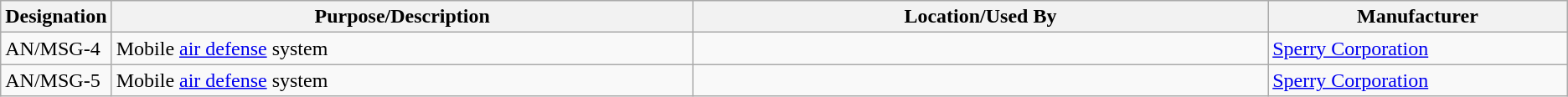<table class="wikitable sortable">
<tr>
<th scope="col">Designation</th>
<th scope="col" style="width: 500px;">Purpose/Description</th>
<th scope="col" style="width: 500px;">Location/Used By</th>
<th scope="col" style="width: 250px;">Manufacturer</th>
</tr>
<tr>
<td>AN/MSG-4</td>
<td>Mobile <a href='#'>air defense</a> system</td>
<td></td>
<td><a href='#'>Sperry Corporation</a></td>
</tr>
<tr>
<td>AN/MSG-5</td>
<td>Mobile <a href='#'>air defense</a> system</td>
<td></td>
<td><a href='#'>Sperry Corporation</a></td>
</tr>
</table>
